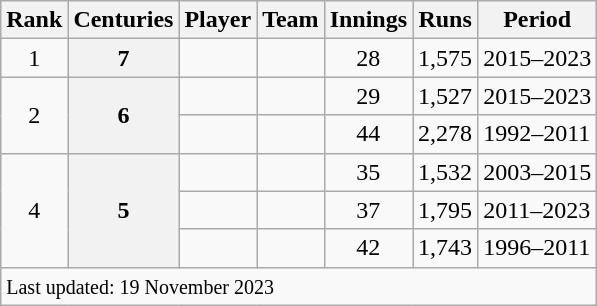<table class="wikitable plainrowheaders sortable">
<tr>
<th scope=col>Rank</th>
<th scope=col>Centuries</th>
<th scope=col>Player</th>
<th scope=col>Team</th>
<th scope=col>Innings</th>
<th scope=col>Runs</th>
<th scope=col>Period</th>
</tr>
<tr>
<td align=center>1</td>
<th scope=row style=text-align:center;>7</th>
<td></td>
<td></td>
<td align=center>28</td>
<td align=center>1,575</td>
<td>2015–2023</td>
</tr>
<tr>
<td align=center rowspan=2>2</td>
<th scope=row style=text-align:center; rowspan=2>6</th>
<td></td>
<td></td>
<td align=center>29</td>
<td align=center>1,527</td>
<td>2015–2023</td>
</tr>
<tr>
<td></td>
<td></td>
<td align=center>44</td>
<td align=center>2,278</td>
<td>1992–2011</td>
</tr>
<tr>
<td align=center rowspan=3>4</td>
<th scope=row style=text-align:center; rowspan=3>5</th>
<td></td>
<td></td>
<td align=center>35</td>
<td align=center>1,532</td>
<td>2003–2015</td>
</tr>
<tr>
<td></td>
<td></td>
<td align=center>37</td>
<td align=center>1,795</td>
<td>2011–2023</td>
</tr>
<tr>
<td></td>
<td></td>
<td align=center>42</td>
<td align=center>1,743</td>
<td>1996–2011</td>
</tr>
<tr class=sortbottom>
<td colspan=7><small>Last updated: 19 November 2023</small></td>
</tr>
</table>
